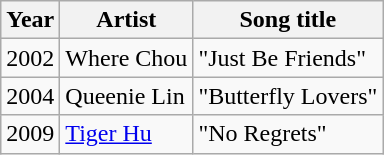<table class="wikitable sortable">
<tr>
<th>Year</th>
<th>Artist</th>
<th>Song title</th>
</tr>
<tr>
<td>2002</td>
<td>Where Chou</td>
<td>"Just Be Friends"</td>
</tr>
<tr>
<td>2004</td>
<td>Queenie Lin</td>
<td>"Butterfly Lovers"</td>
</tr>
<tr>
<td>2009</td>
<td><a href='#'>Tiger Hu</a></td>
<td>"No Regrets"</td>
</tr>
</table>
